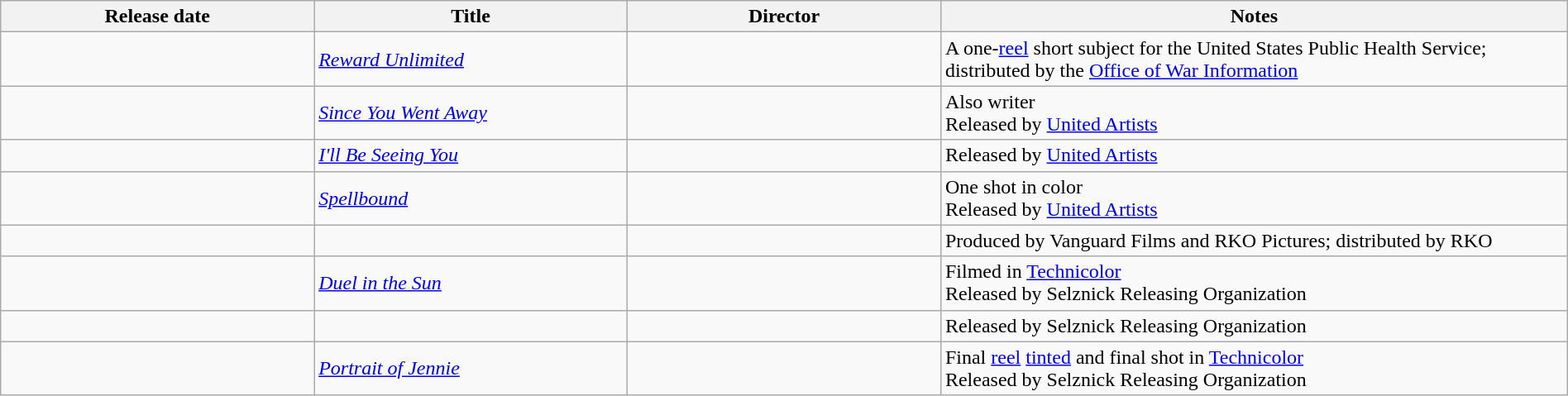<table class="wikitable sortable" width=100%>
<tr>
<th width=20%>Release date</th>
<th width=20%>Title</th>
<th width=20%>Director</th>
<th class=unsortable width=40%>Notes</th>
</tr>
<tr>
<td></td>
<td><em><a href='#'>Reward Unlimited</a></em></td>
<td></td>
<td>A one-<a href='#'>reel</a> short subject for the United States Public Health Service; distributed by the <a href='#'>Office of War Information</a></td>
</tr>
<tr>
<td></td>
<td><em><a href='#'>Since You Went Away</a></em></td>
<td></td>
<td>Also writer<br>Released by <a href='#'>United Artists</a></td>
</tr>
<tr>
<td></td>
<td><em><a href='#'>I'll Be Seeing You</a></em></td>
<td></td>
<td>Released by <a href='#'>United Artists</a></td>
</tr>
<tr>
<td></td>
<td><em><a href='#'>Spellbound</a></em></td>
<td></td>
<td>One shot in color<br>Released by <a href='#'>United Artists</a></td>
</tr>
<tr>
<td></td>
<td><em></em></td>
<td></td>
<td>Produced by Vanguard Films and RKO Pictures; distributed by RKO</td>
</tr>
<tr>
<td></td>
<td><em><a href='#'>Duel in the Sun</a></em></td>
<td></td>
<td>Filmed in <a href='#'>Technicolor</a><br>Released by Selznick Releasing Organization</td>
</tr>
<tr>
<td></td>
<td><em></em></td>
<td></td>
<td>Released by Selznick Releasing Organization</td>
</tr>
<tr>
<td></td>
<td><em><a href='#'>Portrait of Jennie</a></em></td>
<td></td>
<td>Final <a href='#'>reel</a> <a href='#'>tinted</a> and final shot in <a href='#'>Technicolor</a><br>Released by Selznick Releasing Organization</td>
</tr>
</table>
